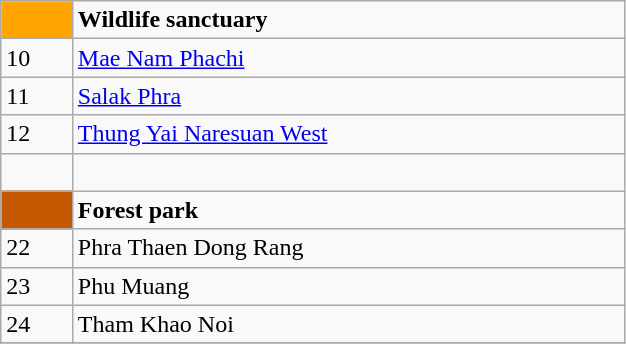<table class="wikitable" style="width:33%; display:inline-table;">
<tr>
<td style="width:3%; background:#FFA400;"> </td>
<td style="width:30%;"><strong>Wildlife sanctuary</strong></td>
</tr>
<tr>
<td>10</td>
<td><a href='#'>Mae Nam Phachi</a></td>
</tr>
<tr>
<td>11</td>
<td><a href='#'>Salak Phra</a></td>
</tr>
<tr>
<td>12</td>
<td><a href='#'>Thung Yai Naresuan West</a></td>
</tr>
<tr>
<td>  </td>
</tr>
<tr>
<td style="width:3%; background:#C65900;"> </td>
<td style="width:30%;"><strong>Forest park</strong></td>
</tr>
<tr>
<td>22</td>
<td>Phra Thaen Dong Rang</td>
</tr>
<tr>
<td>23</td>
<td>Phu Muang</td>
</tr>
<tr>
<td>24</td>
<td>Tham Khao Noi</td>
</tr>
<tr>
</tr>
</table>
